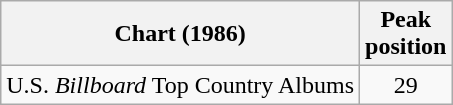<table class="wikitable">
<tr>
<th>Chart (1986)</th>
<th>Peak<br>position</th>
</tr>
<tr>
<td>U.S. <em>Billboard</em> Top Country Albums</td>
<td align="center">29</td>
</tr>
</table>
